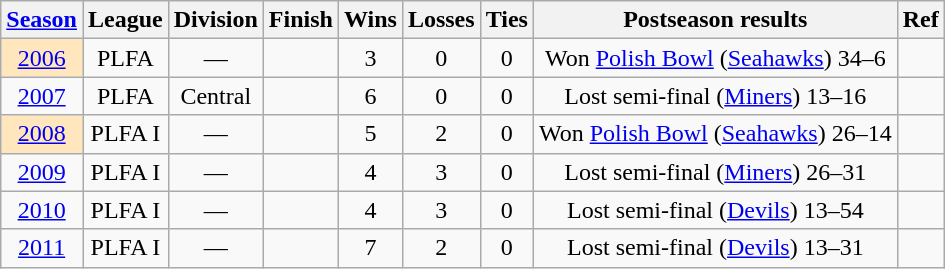<table class="wikitable sortable" style="text-align:center;">
<tr>
<th><a href='#'>Season</a></th>
<th class="unsortable">League</th>
<th>Division</th>
<th>Finish</th>
<th>Wins</th>
<th>Losses</th>
<th>Ties</th>
<th class="unsortable">Postseason results</th>
<th class="unsortable">Ref</th>
</tr>
<tr>
<td bgcolor="#FFE6BD"><a href='#'>2006</a></td>
<td>PLFA</td>
<td>—</td>
<td></td>
<td>3</td>
<td>0</td>
<td>0</td>
<td>Won <a href='#'>Polish Bowl</a> (<a href='#'>Seahawks</a>) 34–6</td>
<td></td>
</tr>
<tr>
<td><a href='#'>2007</a></td>
<td>PLFA</td>
<td>Central</td>
<td></td>
<td>6</td>
<td>0</td>
<td>0</td>
<td>Lost semi-final (<a href='#'>Miners</a>) 13–16</td>
<td></td>
</tr>
<tr>
<td bgcolor="#FFE6BD"><a href='#'>2008</a></td>
<td>PLFA I</td>
<td>—</td>
<td></td>
<td>5</td>
<td>2</td>
<td>0</td>
<td>Won <a href='#'>Polish Bowl</a> (<a href='#'>Seahawks</a>) 26–14</td>
<td></td>
</tr>
<tr>
<td><a href='#'>2009</a></td>
<td>PLFA I</td>
<td>—</td>
<td></td>
<td>4</td>
<td>3</td>
<td>0</td>
<td>Lost semi-final (<a href='#'>Miners</a>) 26–31</td>
<td></td>
</tr>
<tr>
<td><a href='#'>2010</a></td>
<td>PLFA I</td>
<td>—</td>
<td></td>
<td>4</td>
<td>3</td>
<td>0</td>
<td>Lost semi-final (<a href='#'>Devils</a>) 13–54</td>
<td></td>
</tr>
<tr>
<td><a href='#'>2011</a></td>
<td>PLFA I</td>
<td>—</td>
<td></td>
<td>7</td>
<td>2</td>
<td>0</td>
<td>Lost semi-final (<a href='#'>Devils</a>) 13–31</td>
<td></td>
</tr>
</table>
